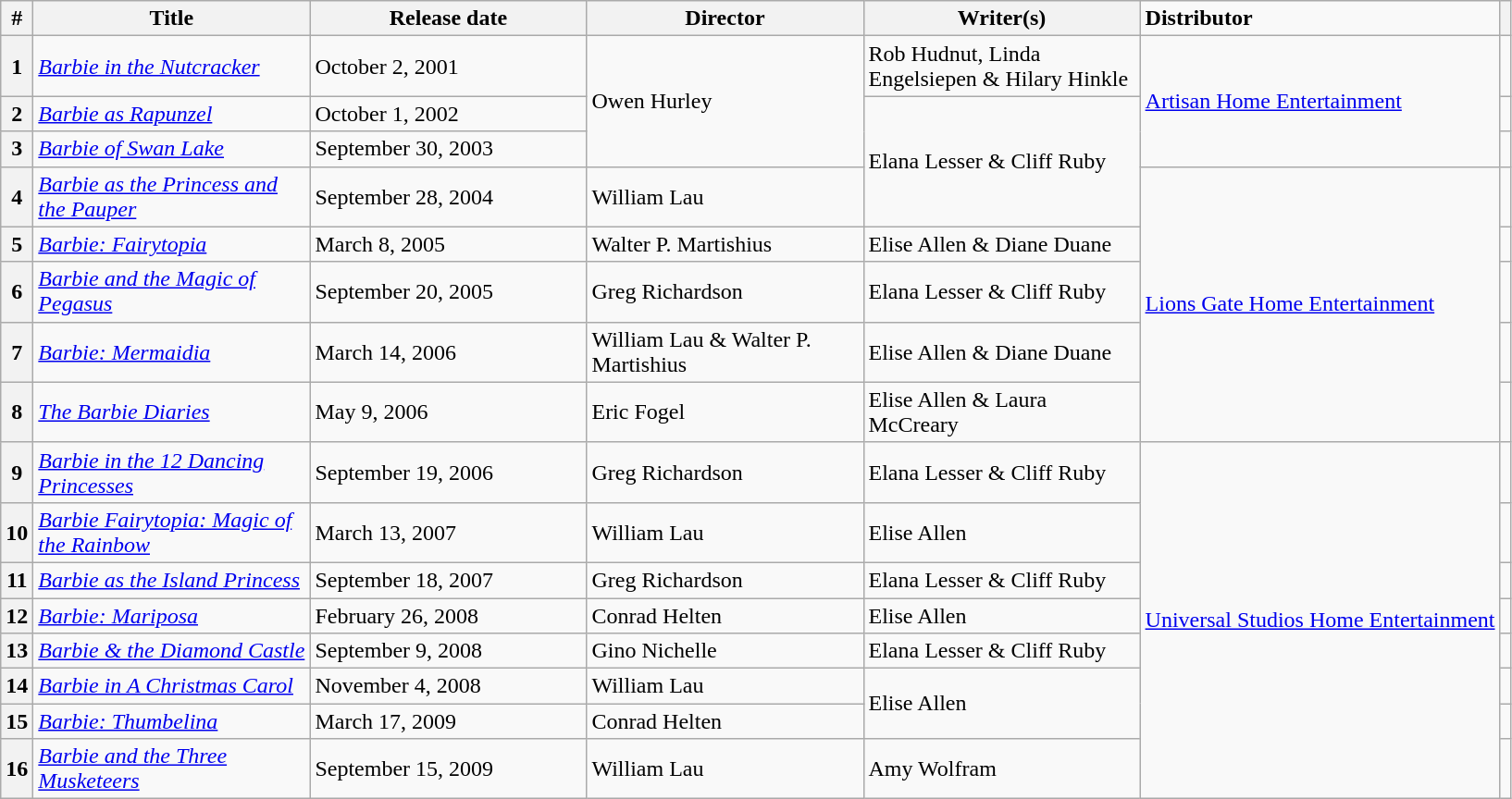<table class="wikitable sortable">
<tr>
<th style="width: 1em;">#</th>
<th style="width: 12em;">Title</th>
<th style="width: 12em;">Release date</th>
<th style="width: 12em;">Director</th>
<th style="width: 12em;">Writer(s)</th>
<td><strong>Distributor</strong></td>
<th></th>
</tr>
<tr>
<th><strong>1</strong></th>
<td><em><a href='#'>Barbie in the Nutcracker</a></em></td>
<td>October 2, 2001</td>
<td rowspan="3">Owen Hurley</td>
<td>Rob Hudnut, Linda Engelsiepen & Hilary Hinkle</td>
<td rowspan="3"><a href='#'>Artisan Home Entertainment</a></td>
<td></td>
</tr>
<tr>
<th><strong>2</strong></th>
<td><em><a href='#'>Barbie as Rapunzel</a></em></td>
<td>October 1, 2002</td>
<td rowspan="3">Elana Lesser & Cliff Ruby</td>
<td></td>
</tr>
<tr>
<th><strong>3</strong></th>
<td><em><a href='#'>Barbie of Swan Lake</a></em></td>
<td>September 30, 2003</td>
<td></td>
</tr>
<tr>
<th><strong>4</strong></th>
<td><em><a href='#'>Barbie as the Princess and the Pauper</a></em></td>
<td>September 28, 2004</td>
<td>William Lau</td>
<td rowspan="5"><a href='#'>Lions Gate Home Entertainment</a></td>
<td></td>
</tr>
<tr>
<th><strong>5</strong></th>
<td><em><a href='#'>Barbie: Fairytopia</a></em></td>
<td>March 8, 2005</td>
<td>Walter P. Martishius</td>
<td>Elise Allen & Diane Duane</td>
<td></td>
</tr>
<tr>
<th><strong>6</strong></th>
<td><em><a href='#'>Barbie and the Magic of Pegasus</a></em></td>
<td>September 20, 2005</td>
<td>Greg Richardson</td>
<td>Elana Lesser & Cliff Ruby</td>
<td></td>
</tr>
<tr>
<th><strong>7</strong></th>
<td><a href='#'><em>Barbie: Mermaidia</em></a></td>
<td>March 14, 2006</td>
<td>William Lau & Walter P. Martishius</td>
<td>Elise Allen & Diane Duane</td>
<td></td>
</tr>
<tr>
<th><strong>8</strong></th>
<td><em><a href='#'>The Barbie Diaries</a></em></td>
<td>May 9, 2006</td>
<td>Eric Fogel</td>
<td>Elise Allen & Laura McCreary</td>
<td></td>
</tr>
<tr>
<th><strong>9</strong></th>
<td><em><a href='#'>Barbie in the 12 Dancing Princesses</a></em></td>
<td>September 19, 2006</td>
<td>Greg Richardson</td>
<td>Elana Lesser & Cliff Ruby</td>
<td rowspan="8"><a href='#'>Universal Studios Home Entertainment</a></td>
<td></td>
</tr>
<tr>
<th><strong>10</strong></th>
<td><a href='#'><em>Barbie Fairytopia: Magic of the Rainbow</em></a></td>
<td>March 13, 2007</td>
<td>William Lau</td>
<td>Elise Allen</td>
<td></td>
</tr>
<tr>
<th><strong>11</strong></th>
<td><em><a href='#'>Barbie as the Island Princess</a></em></td>
<td>September 18, 2007</td>
<td>Greg Richardson</td>
<td>Elana Lesser & Cliff Ruby</td>
<td></td>
</tr>
<tr>
<th><strong>12</strong></th>
<td><em><a href='#'>Barbie: Mariposa</a></em></td>
<td>February 26, 2008</td>
<td>Conrad Helten</td>
<td>Elise Allen</td>
<td></td>
</tr>
<tr>
<th><strong>13</strong></th>
<td><em><a href='#'>Barbie & the Diamond Castle</a></em></td>
<td>September 9, 2008</td>
<td>Gino Nichelle</td>
<td>Elana Lesser & Cliff Ruby</td>
<td></td>
</tr>
<tr>
<th><strong>14</strong></th>
<td><em><a href='#'>Barbie in A Christmas Carol</a></em></td>
<td>November 4, 2008</td>
<td>William Lau</td>
<td rowspan="2">Elise Allen</td>
<td></td>
</tr>
<tr>
<th><strong>15</strong></th>
<td><em><a href='#'>Barbie: Thumbelina</a></em></td>
<td>March 17, 2009</td>
<td>Conrad Helten</td>
<td></td>
</tr>
<tr>
<th><strong>16</strong></th>
<td><em><a href='#'>Barbie and the Three Musketeers</a></em></td>
<td>September 15, 2009</td>
<td>William Lau</td>
<td>Amy Wolfram</td>
<td></td>
</tr>
</table>
